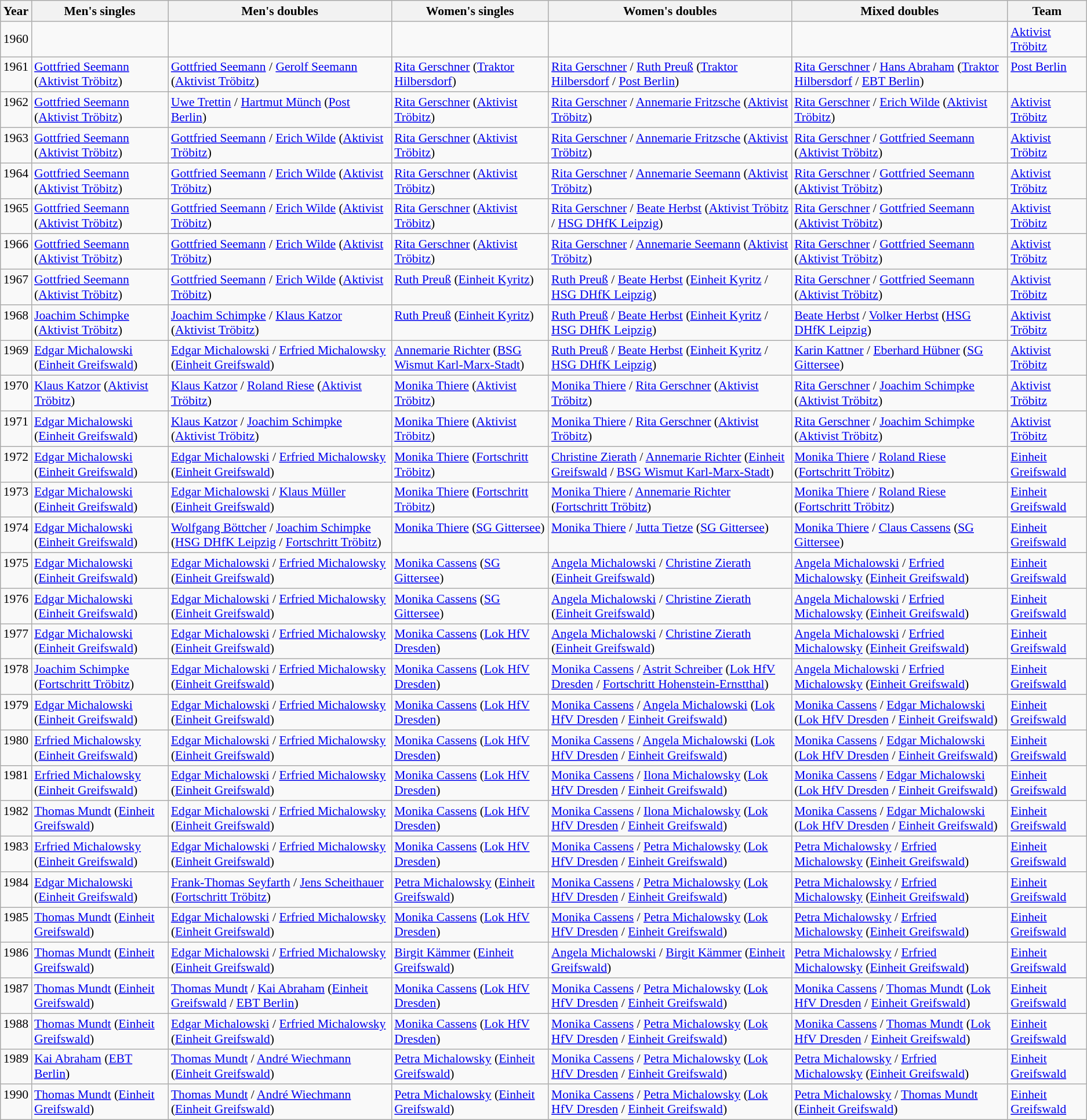<table class=wikitable style="font-size:90%;">
<tr>
<th>Year</th>
<th>Men's singles</th>
<th>Men's doubles</th>
<th>Women's singles</th>
<th>Women's doubles</th>
<th>Mixed doubles</th>
<th>Team</th>
</tr>
<tr>
<td>1960</td>
<td valign="top"></td>
<td valign="top"></td>
<td valign="top"></td>
<td></td>
<td valign="top"></td>
<td valign="top"><a href='#'>Aktivist Tröbitz</a></td>
</tr>
<tr valign="top">
<td>1961</td>
<td><a href='#'>Gottfried Seemann</a> (<a href='#'>Aktivist Tröbitz</a>)</td>
<td><a href='#'>Gottfried Seemann</a> / <a href='#'>Gerolf Seemann</a> (<a href='#'>Aktivist Tröbitz</a>)</td>
<td><a href='#'>Rita Gerschner</a> (<a href='#'>Traktor Hilbersdorf</a>)</td>
<td><a href='#'>Rita Gerschner</a> / <a href='#'>Ruth Preuß</a> (<a href='#'>Traktor Hilbersdorf</a> / <a href='#'>Post Berlin</a>)</td>
<td><a href='#'>Rita Gerschner</a> / <a href='#'>Hans Abraham</a> (<a href='#'>Traktor Hilbersdorf</a> / <a href='#'>EBT Berlin</a>)</td>
<td><a href='#'>Post Berlin</a></td>
</tr>
<tr valign="top">
<td>1962</td>
<td><a href='#'>Gottfried Seemann</a> (<a href='#'>Aktivist Tröbitz</a>)</td>
<td><a href='#'>Uwe Trettin</a> / <a href='#'>Hartmut Münch</a> (<a href='#'>Post Berlin</a>)</td>
<td><a href='#'>Rita Gerschner</a> (<a href='#'>Aktivist Tröbitz</a>)</td>
<td><a href='#'>Rita Gerschner</a> / <a href='#'>Annemarie Fritzsche</a> (<a href='#'>Aktivist Tröbitz</a>)</td>
<td><a href='#'>Rita Gerschner</a> / <a href='#'>Erich Wilde</a> (<a href='#'>Aktivist Tröbitz</a>)</td>
<td><a href='#'>Aktivist Tröbitz</a></td>
</tr>
<tr valign="top">
<td>1963</td>
<td><a href='#'>Gottfried Seemann</a> (<a href='#'>Aktivist Tröbitz</a>)</td>
<td><a href='#'>Gottfried Seemann</a> / <a href='#'>Erich Wilde</a> (<a href='#'>Aktivist Tröbitz</a>)</td>
<td><a href='#'>Rita Gerschner</a> (<a href='#'>Aktivist Tröbitz</a>)</td>
<td><a href='#'>Rita Gerschner</a> / <a href='#'>Annemarie Fritzsche</a> (<a href='#'>Aktivist Tröbitz</a>)</td>
<td><a href='#'>Rita Gerschner</a> / <a href='#'>Gottfried Seemann</a> (<a href='#'>Aktivist Tröbitz</a>)</td>
<td><a href='#'>Aktivist Tröbitz</a></td>
</tr>
<tr valign="top">
<td>1964</td>
<td><a href='#'>Gottfried Seemann</a> (<a href='#'>Aktivist Tröbitz</a>)</td>
<td><a href='#'>Gottfried Seemann</a> / <a href='#'>Erich Wilde</a> (<a href='#'>Aktivist Tröbitz</a>)</td>
<td><a href='#'>Rita Gerschner</a> (<a href='#'>Aktivist Tröbitz</a>)</td>
<td><a href='#'>Rita Gerschner</a> / <a href='#'>Annemarie Seemann</a> (<a href='#'>Aktivist Tröbitz</a>)</td>
<td><a href='#'>Rita Gerschner</a> / <a href='#'>Gottfried Seemann</a> (<a href='#'>Aktivist Tröbitz</a>)</td>
<td><a href='#'>Aktivist Tröbitz</a></td>
</tr>
<tr valign="top">
<td>1965</td>
<td><a href='#'>Gottfried Seemann</a> (<a href='#'>Aktivist Tröbitz</a>)</td>
<td><a href='#'>Gottfried Seemann</a> / <a href='#'>Erich Wilde</a> (<a href='#'>Aktivist Tröbitz</a>)</td>
<td><a href='#'>Rita Gerschner</a> (<a href='#'>Aktivist Tröbitz</a>)</td>
<td><a href='#'>Rita Gerschner</a> / <a href='#'>Beate Herbst</a> (<a href='#'>Aktivist Tröbitz</a> / <a href='#'>HSG DHfK Leipzig</a>)</td>
<td><a href='#'>Rita Gerschner</a> / <a href='#'>Gottfried Seemann</a> (<a href='#'>Aktivist Tröbitz</a>)</td>
<td><a href='#'>Aktivist Tröbitz</a></td>
</tr>
<tr valign="top">
<td>1966</td>
<td><a href='#'>Gottfried Seemann</a> (<a href='#'>Aktivist Tröbitz</a>)</td>
<td><a href='#'>Gottfried Seemann</a> / <a href='#'>Erich Wilde</a> (<a href='#'>Aktivist Tröbitz</a>)</td>
<td><a href='#'>Rita Gerschner</a> (<a href='#'>Aktivist Tröbitz</a>)</td>
<td><a href='#'>Rita Gerschner</a> / <a href='#'>Annemarie Seemann</a> (<a href='#'>Aktivist Tröbitz</a>)</td>
<td><a href='#'>Rita Gerschner</a> / <a href='#'>Gottfried Seemann</a> (<a href='#'>Aktivist Tröbitz</a>)</td>
<td><a href='#'>Aktivist Tröbitz</a></td>
</tr>
<tr valign="top">
<td>1967</td>
<td><a href='#'>Gottfried Seemann</a> (<a href='#'>Aktivist Tröbitz</a>)</td>
<td><a href='#'>Gottfried Seemann</a> / <a href='#'>Erich Wilde</a> (<a href='#'>Aktivist Tröbitz</a>)</td>
<td><a href='#'>Ruth Preuß</a> (<a href='#'>Einheit Kyritz</a>)</td>
<td><a href='#'>Ruth Preuß</a> / <a href='#'>Beate Herbst</a> (<a href='#'>Einheit Kyritz</a> / <a href='#'>HSG DHfK Leipzig</a>)</td>
<td><a href='#'>Rita Gerschner</a> / <a href='#'>Gottfried Seemann</a> (<a href='#'>Aktivist Tröbitz</a>)</td>
<td><a href='#'>Aktivist Tröbitz</a></td>
</tr>
<tr valign="top">
<td>1968</td>
<td><a href='#'>Joachim Schimpke</a> (<a href='#'>Aktivist Tröbitz</a>)</td>
<td><a href='#'>Joachim Schimpke</a> / <a href='#'>Klaus Katzor</a> (<a href='#'>Aktivist Tröbitz</a>)</td>
<td><a href='#'>Ruth Preuß</a> (<a href='#'>Einheit Kyritz</a>)</td>
<td><a href='#'>Ruth Preuß</a> / <a href='#'>Beate Herbst</a> (<a href='#'>Einheit Kyritz</a> / <a href='#'>HSG DHfK Leipzig</a>)</td>
<td><a href='#'>Beate Herbst</a> / <a href='#'>Volker Herbst</a> (<a href='#'>HSG DHfK Leipzig</a>)</td>
<td><a href='#'>Aktivist Tröbitz</a></td>
</tr>
<tr valign="top">
<td>1969</td>
<td><a href='#'>Edgar Michalowski</a> (<a href='#'>Einheit Greifswald</a>)</td>
<td><a href='#'>Edgar Michalowski</a> / <a href='#'>Erfried Michalowsky</a> (<a href='#'>Einheit Greifswald</a>)</td>
<td><a href='#'>Annemarie Richter</a> (<a href='#'>BSG Wismut Karl-Marx-Stadt</a>)</td>
<td><a href='#'>Ruth Preuß</a> / <a href='#'>Beate Herbst</a> (<a href='#'>Einheit Kyritz</a> / <a href='#'>HSG DHfK Leipzig</a>)</td>
<td><a href='#'>Karin Kattner</a> / <a href='#'>Eberhard Hübner</a> (<a href='#'>SG Gittersee</a>)</td>
<td><a href='#'>Aktivist Tröbitz</a></td>
</tr>
<tr valign="top">
<td>1970</td>
<td><a href='#'>Klaus Katzor</a> (<a href='#'>Aktivist Tröbitz</a>)</td>
<td><a href='#'>Klaus Katzor</a> / <a href='#'>Roland Riese</a> (<a href='#'>Aktivist Tröbitz</a>)</td>
<td><a href='#'>Monika Thiere</a> (<a href='#'>Aktivist Tröbitz</a>)</td>
<td><a href='#'>Monika Thiere</a> / <a href='#'>Rita Gerschner</a> (<a href='#'>Aktivist Tröbitz</a>)</td>
<td><a href='#'>Rita Gerschner</a> / <a href='#'>Joachim Schimpke</a> (<a href='#'>Aktivist Tröbitz</a>)</td>
<td><a href='#'>Aktivist Tröbitz</a></td>
</tr>
<tr valign="top">
<td>1971</td>
<td><a href='#'>Edgar Michalowski</a> (<a href='#'>Einheit Greifswald</a>)</td>
<td><a href='#'>Klaus Katzor</a> / <a href='#'>Joachim Schimpke</a> (<a href='#'>Aktivist Tröbitz</a>)</td>
<td><a href='#'>Monika Thiere</a> (<a href='#'>Aktivist Tröbitz</a>)</td>
<td><a href='#'>Monika Thiere</a> / <a href='#'>Rita Gerschner</a> (<a href='#'>Aktivist Tröbitz</a>)</td>
<td><a href='#'>Rita Gerschner</a> / <a href='#'>Joachim Schimpke</a> (<a href='#'>Aktivist Tröbitz</a>)</td>
<td><a href='#'>Aktivist Tröbitz</a></td>
</tr>
<tr valign="top">
<td>1972</td>
<td><a href='#'>Edgar Michalowski</a> (<a href='#'>Einheit Greifswald</a>)</td>
<td><a href='#'>Edgar Michalowski</a> / <a href='#'>Erfried Michalowsky</a> (<a href='#'>Einheit Greifswald</a>)</td>
<td><a href='#'>Monika Thiere</a> (<a href='#'>Fortschritt Tröbitz</a>)</td>
<td><a href='#'>Christine Zierath</a> / <a href='#'>Annemarie Richter</a> (<a href='#'>Einheit Greifswald</a> / <a href='#'>BSG Wismut Karl-Marx-Stadt</a>)</td>
<td><a href='#'>Monika Thiere</a> / <a href='#'>Roland Riese</a> (<a href='#'>Fortschritt Tröbitz</a>)</td>
<td><a href='#'>Einheit Greifswald</a></td>
</tr>
<tr valign="top">
<td>1973</td>
<td><a href='#'>Edgar Michalowski</a> (<a href='#'>Einheit Greifswald</a>)</td>
<td><a href='#'>Edgar Michalowski</a> / <a href='#'>Klaus Müller</a> (<a href='#'>Einheit Greifswald</a>)</td>
<td><a href='#'>Monika Thiere</a> (<a href='#'>Fortschritt Tröbitz</a>)</td>
<td><a href='#'>Monika Thiere</a> / <a href='#'>Annemarie Richter</a> (<a href='#'>Fortschritt Tröbitz</a>)</td>
<td><a href='#'>Monika Thiere</a> / <a href='#'>Roland Riese</a> (<a href='#'>Fortschritt Tröbitz</a>)</td>
<td><a href='#'>Einheit Greifswald</a></td>
</tr>
<tr valign="top">
<td>1974</td>
<td><a href='#'>Edgar Michalowski</a> (<a href='#'>Einheit Greifswald</a>)</td>
<td><a href='#'>Wolfgang Böttcher</a> / <a href='#'>Joachim Schimpke</a> (<a href='#'>HSG DHfK Leipzig</a> / <a href='#'>Fortschritt Tröbitz</a>)</td>
<td><a href='#'>Monika Thiere</a> (<a href='#'>SG Gittersee</a>)</td>
<td><a href='#'>Monika Thiere</a> / <a href='#'>Jutta Tietze</a> (<a href='#'>SG Gittersee</a>)</td>
<td><a href='#'>Monika Thiere</a> / <a href='#'>Claus Cassens</a> (<a href='#'>SG Gittersee</a>)</td>
<td><a href='#'>Einheit Greifswald</a></td>
</tr>
<tr valign="top">
<td>1975</td>
<td><a href='#'>Edgar Michalowski</a> (<a href='#'>Einheit Greifswald</a>)</td>
<td><a href='#'>Edgar Michalowski</a> / <a href='#'>Erfried Michalowsky</a> (<a href='#'>Einheit Greifswald</a>)</td>
<td><a href='#'>Monika Cassens</a> (<a href='#'>SG Gittersee</a>)</td>
<td><a href='#'>Angela Michalowski</a> / <a href='#'>Christine Zierath</a> (<a href='#'>Einheit Greifswald</a>)</td>
<td><a href='#'>Angela Michalowski</a> / <a href='#'>Erfried Michalowsky</a> (<a href='#'>Einheit Greifswald</a>)</td>
<td><a href='#'>Einheit Greifswald</a></td>
</tr>
<tr valign="top">
<td>1976</td>
<td><a href='#'>Edgar Michalowski</a> (<a href='#'>Einheit Greifswald</a>)</td>
<td><a href='#'>Edgar Michalowski</a> / <a href='#'>Erfried Michalowsky</a> (<a href='#'>Einheit Greifswald</a>)</td>
<td><a href='#'>Monika Cassens</a> (<a href='#'>SG Gittersee</a>)</td>
<td><a href='#'>Angela Michalowski</a> / <a href='#'>Christine Zierath</a> (<a href='#'>Einheit Greifswald</a>)</td>
<td><a href='#'>Angela Michalowski</a> / <a href='#'>Erfried Michalowsky</a> (<a href='#'>Einheit Greifswald</a>)</td>
<td><a href='#'>Einheit Greifswald</a></td>
</tr>
<tr valign="top">
<td>1977</td>
<td><a href='#'>Edgar Michalowski</a> (<a href='#'>Einheit Greifswald</a>)</td>
<td><a href='#'>Edgar Michalowski</a> / <a href='#'>Erfried Michalowsky</a> (<a href='#'>Einheit Greifswald</a>)</td>
<td><a href='#'>Monika Cassens</a> (<a href='#'>Lok HfV Dresden</a>)</td>
<td><a href='#'>Angela Michalowski</a> / <a href='#'>Christine Zierath</a> (<a href='#'>Einheit Greifswald</a>)</td>
<td><a href='#'>Angela Michalowski</a> / <a href='#'>Erfried Michalowsky</a> (<a href='#'>Einheit Greifswald</a>)</td>
<td><a href='#'>Einheit Greifswald</a></td>
</tr>
<tr valign="top">
<td>1978</td>
<td><a href='#'>Joachim Schimpke</a> (<a href='#'>Fortschritt Tröbitz</a>)</td>
<td><a href='#'>Edgar Michalowski</a> / <a href='#'>Erfried Michalowsky</a> (<a href='#'>Einheit Greifswald</a>)</td>
<td><a href='#'>Monika Cassens</a> (<a href='#'>Lok HfV Dresden</a>)</td>
<td><a href='#'>Monika Cassens</a> / <a href='#'>Astrit Schreiber</a> (<a href='#'>Lok HfV Dresden</a> / <a href='#'>Fortschritt Hohenstein-Ernstthal</a>)</td>
<td><a href='#'>Angela Michalowski</a> / <a href='#'>Erfried Michalowsky</a> (<a href='#'>Einheit Greifswald</a>)</td>
<td><a href='#'>Einheit Greifswald</a></td>
</tr>
<tr valign="top">
<td>1979</td>
<td><a href='#'>Edgar Michalowski</a> (<a href='#'>Einheit Greifswald</a>)</td>
<td><a href='#'>Edgar Michalowski</a> / <a href='#'>Erfried Michalowsky</a> (<a href='#'>Einheit Greifswald</a>)</td>
<td><a href='#'>Monika Cassens</a> (<a href='#'>Lok HfV Dresden</a>)</td>
<td><a href='#'>Monika Cassens</a> / <a href='#'>Angela Michalowski</a> (<a href='#'>Lok HfV Dresden</a> / <a href='#'>Einheit Greifswald</a>)</td>
<td><a href='#'>Monika Cassens</a> / <a href='#'>Edgar Michalowski</a> (<a href='#'>Lok HfV Dresden</a> / <a href='#'>Einheit Greifswald</a>)</td>
<td><a href='#'>Einheit Greifswald</a></td>
</tr>
<tr valign="top">
<td>1980</td>
<td><a href='#'>Erfried Michalowsky</a> (<a href='#'>Einheit Greifswald</a>)</td>
<td><a href='#'>Edgar Michalowski</a> / <a href='#'>Erfried Michalowsky</a> (<a href='#'>Einheit Greifswald</a>)</td>
<td><a href='#'>Monika Cassens</a> (<a href='#'>Lok HfV Dresden</a>)</td>
<td><a href='#'>Monika Cassens</a> / <a href='#'>Angela Michalowski</a> (<a href='#'>Lok HfV Dresden</a> / <a href='#'>Einheit Greifswald</a>)</td>
<td><a href='#'>Monika Cassens</a> / <a href='#'>Edgar Michalowski</a> (<a href='#'>Lok HfV Dresden</a> / <a href='#'>Einheit Greifswald</a>)</td>
<td><a href='#'>Einheit Greifswald</a></td>
</tr>
<tr valign="top">
<td>1981</td>
<td><a href='#'>Erfried Michalowsky</a> (<a href='#'>Einheit Greifswald</a>)</td>
<td><a href='#'>Edgar Michalowski</a> / <a href='#'>Erfried Michalowsky</a> (<a href='#'>Einheit Greifswald</a>)</td>
<td><a href='#'>Monika Cassens</a> (<a href='#'>Lok HfV Dresden</a>)</td>
<td><a href='#'>Monika Cassens</a> / <a href='#'>Ilona Michalowsky</a> (<a href='#'>Lok HfV Dresden</a> / <a href='#'>Einheit Greifswald</a>)</td>
<td><a href='#'>Monika Cassens</a> / <a href='#'>Edgar Michalowski</a> (<a href='#'>Lok HfV Dresden</a> / <a href='#'>Einheit Greifswald</a>)</td>
<td><a href='#'>Einheit Greifswald</a></td>
</tr>
<tr valign="top">
<td>1982</td>
<td><a href='#'>Thomas Mundt</a> (<a href='#'>Einheit Greifswald</a>)</td>
<td><a href='#'>Edgar Michalowski</a> / <a href='#'>Erfried Michalowsky</a> (<a href='#'>Einheit Greifswald</a>)</td>
<td><a href='#'>Monika Cassens</a> (<a href='#'>Lok HfV Dresden</a>)</td>
<td><a href='#'>Monika Cassens</a> / <a href='#'>Ilona Michalowsky</a> (<a href='#'>Lok HfV Dresden</a> / <a href='#'>Einheit Greifswald</a>)</td>
<td><a href='#'>Monika Cassens</a> / <a href='#'>Edgar Michalowski</a> (<a href='#'>Lok HfV Dresden</a> / <a href='#'>Einheit Greifswald</a>)</td>
<td><a href='#'>Einheit Greifswald</a></td>
</tr>
<tr valign="top">
<td>1983</td>
<td><a href='#'>Erfried Michalowsky</a> (<a href='#'>Einheit Greifswald</a>)</td>
<td><a href='#'>Edgar Michalowski</a> / <a href='#'>Erfried Michalowsky</a> (<a href='#'>Einheit Greifswald</a>)</td>
<td><a href='#'>Monika Cassens</a> (<a href='#'>Lok HfV Dresden</a>)</td>
<td><a href='#'>Monika Cassens</a> / <a href='#'>Petra Michalowsky</a> (<a href='#'>Lok HfV Dresden</a> / <a href='#'>Einheit Greifswald</a>)</td>
<td><a href='#'>Petra Michalowsky</a> / <a href='#'>Erfried Michalowsky</a> (<a href='#'>Einheit Greifswald</a>)</td>
<td><a href='#'>Einheit Greifswald</a></td>
</tr>
<tr valign="top">
<td>1984</td>
<td><a href='#'>Edgar Michalowski</a> (<a href='#'>Einheit Greifswald</a>)</td>
<td><a href='#'>Frank-Thomas Seyfarth</a> / <a href='#'>Jens Scheithauer</a> (<a href='#'>Fortschritt Tröbitz</a>)</td>
<td><a href='#'>Petra Michalowsky</a> (<a href='#'>Einheit Greifswald</a>)</td>
<td><a href='#'>Monika Cassens</a> / <a href='#'>Petra Michalowsky</a> (<a href='#'>Lok HfV Dresden</a> / <a href='#'>Einheit Greifswald</a>)</td>
<td><a href='#'>Petra Michalowsky</a> / <a href='#'>Erfried Michalowsky</a> (<a href='#'>Einheit Greifswald</a>)</td>
<td><a href='#'>Einheit Greifswald</a></td>
</tr>
<tr valign="top">
<td>1985</td>
<td><a href='#'>Thomas Mundt</a> (<a href='#'>Einheit Greifswald</a>)</td>
<td><a href='#'>Edgar Michalowski</a> / <a href='#'>Erfried Michalowsky</a> (<a href='#'>Einheit Greifswald</a>)</td>
<td><a href='#'>Monika Cassens</a> (<a href='#'>Lok HfV Dresden</a>)</td>
<td><a href='#'>Monika Cassens</a> / <a href='#'>Petra Michalowsky</a> (<a href='#'>Lok HfV Dresden</a> / <a href='#'>Einheit Greifswald</a>)</td>
<td><a href='#'>Petra Michalowsky</a> / <a href='#'>Erfried Michalowsky</a> (<a href='#'>Einheit Greifswald</a>)</td>
<td><a href='#'>Einheit Greifswald</a></td>
</tr>
<tr valign="top">
<td>1986</td>
<td><a href='#'>Thomas Mundt</a> (<a href='#'>Einheit Greifswald</a>)</td>
<td><a href='#'>Edgar Michalowski</a> / <a href='#'>Erfried Michalowsky</a> (<a href='#'>Einheit Greifswald</a>)</td>
<td><a href='#'>Birgit Kämmer</a> (<a href='#'>Einheit Greifswald</a>)</td>
<td><a href='#'>Angela Michalowski</a> / <a href='#'>Birgit Kämmer</a> (<a href='#'>Einheit Greifswald</a>)</td>
<td><a href='#'>Petra Michalowsky</a> / <a href='#'>Erfried Michalowsky</a> (<a href='#'>Einheit Greifswald</a>)</td>
<td><a href='#'>Einheit Greifswald</a></td>
</tr>
<tr valign="top">
<td>1987</td>
<td><a href='#'>Thomas Mundt</a> (<a href='#'>Einheit Greifswald</a>)</td>
<td><a href='#'>Thomas Mundt</a> / <a href='#'>Kai Abraham</a> (<a href='#'>Einheit Greifswald</a> / <a href='#'>EBT Berlin</a>)</td>
<td><a href='#'>Monika Cassens</a> (<a href='#'>Lok HfV Dresden</a>)</td>
<td><a href='#'>Monika Cassens</a> / <a href='#'>Petra Michalowsky</a> (<a href='#'>Lok HfV Dresden</a> / <a href='#'>Einheit Greifswald</a>)</td>
<td><a href='#'>Monika Cassens</a> / <a href='#'>Thomas Mundt</a> (<a href='#'>Lok HfV Dresden</a> / <a href='#'>Einheit Greifswald</a>)</td>
<td><a href='#'>Einheit Greifswald</a></td>
</tr>
<tr valign="top">
<td>1988</td>
<td><a href='#'>Thomas Mundt</a> (<a href='#'>Einheit Greifswald</a>)</td>
<td><a href='#'>Edgar Michalowski</a> / <a href='#'>Erfried Michalowsky</a> (<a href='#'>Einheit Greifswald</a>)</td>
<td><a href='#'>Monika Cassens</a> (<a href='#'>Lok HfV Dresden</a>)</td>
<td><a href='#'>Monika Cassens</a> / <a href='#'>Petra Michalowsky</a> (<a href='#'>Lok HfV Dresden</a> / <a href='#'>Einheit Greifswald</a>)</td>
<td><a href='#'>Monika Cassens</a> / <a href='#'>Thomas Mundt</a> (<a href='#'>Lok HfV Dresden</a> / <a href='#'>Einheit Greifswald</a>)</td>
<td><a href='#'>Einheit Greifswald</a></td>
</tr>
<tr valign="top">
<td>1989</td>
<td><a href='#'>Kai Abraham</a> (<a href='#'>EBT Berlin</a>)</td>
<td><a href='#'>Thomas Mundt</a> / <a href='#'>André Wiechmann</a> (<a href='#'>Einheit Greifswald</a>)</td>
<td><a href='#'>Petra Michalowsky</a> (<a href='#'>Einheit Greifswald</a>)</td>
<td><a href='#'>Monika Cassens</a> / <a href='#'>Petra Michalowsky</a> (<a href='#'>Lok HfV Dresden</a> / <a href='#'>Einheit Greifswald</a>)</td>
<td><a href='#'>Petra Michalowsky</a> / <a href='#'>Erfried Michalowsky</a> (<a href='#'>Einheit Greifswald</a>)</td>
<td><a href='#'>Einheit Greifswald</a></td>
</tr>
<tr valign="top">
<td>1990</td>
<td><a href='#'>Thomas Mundt</a> (<a href='#'>Einheit Greifswald</a>)</td>
<td><a href='#'>Thomas Mundt</a> / <a href='#'>André Wiechmann</a> (<a href='#'>Einheit Greifswald</a>)</td>
<td><a href='#'>Petra Michalowsky</a> (<a href='#'>Einheit Greifswald</a>)</td>
<td><a href='#'>Monika Cassens</a> / <a href='#'>Petra Michalowsky</a> (<a href='#'>Lok HfV Dresden</a> / <a href='#'>Einheit Greifswald</a>)</td>
<td><a href='#'>Petra Michalowsky</a> / <a href='#'>Thomas Mundt</a> (<a href='#'>Einheit Greifswald</a>)</td>
<td><a href='#'>Einheit Greifswald</a></td>
</tr>
</table>
